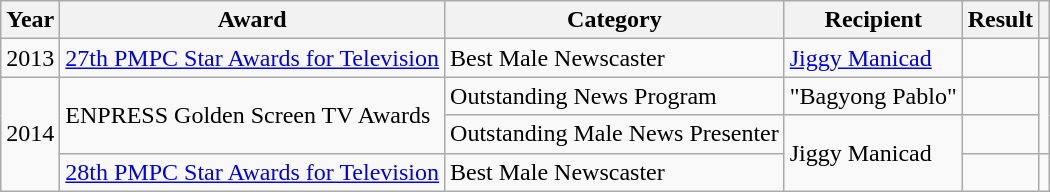<table class="wikitable">
<tr>
<th>Year</th>
<th>Award</th>
<th>Category</th>
<th>Recipient</th>
<th>Result</th>
<th></th>
</tr>
<tr>
<td>2013</td>
<td><a href='#'>27th PMPC Star Awards for Television</a></td>
<td>Best Male Newscaster</td>
<td><a href='#'>Jiggy Manicad</a></td>
<td></td>
<td></td>
</tr>
<tr>
<td rowspan=3>2014</td>
<td rowspan=2>ENPRESS Golden Screen TV Awards</td>
<td>Outstanding News Program</td>
<td>"Bagyong Pablo"</td>
<td></td>
<td rowspan=2></td>
</tr>
<tr>
<td>Outstanding Male News Presenter</td>
<td rowspan=2>Jiggy Manicad</td>
<td></td>
</tr>
<tr>
<td><a href='#'>28th PMPC Star Awards for Television</a></td>
<td>Best Male Newscaster</td>
<td></td>
<td></td>
</tr>
</table>
